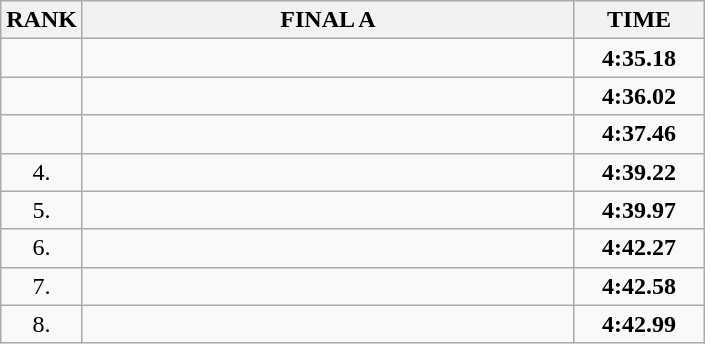<table class="wikitable">
<tr>
<th>RANK</th>
<th style="width: 20em">FINAL A</th>
<th style="width: 5em">TIME</th>
</tr>
<tr>
<td align="center"></td>
<td></td>
<td align="center"><strong>4:35.18</strong></td>
</tr>
<tr>
<td align="center"></td>
<td></td>
<td align="center"><strong>4:36.02</strong></td>
</tr>
<tr>
<td align="center"></td>
<td></td>
<td align="center"><strong>4:37.46</strong></td>
</tr>
<tr>
<td align="center">4.</td>
<td></td>
<td align="center"><strong>4:39.22</strong></td>
</tr>
<tr>
<td align="center">5.</td>
<td></td>
<td align="center"><strong>4:39.97</strong></td>
</tr>
<tr>
<td align="center">6.</td>
<td></td>
<td align="center"><strong>4:42.27</strong></td>
</tr>
<tr>
<td align="center">7.</td>
<td></td>
<td align="center"><strong>4:42.58</strong></td>
</tr>
<tr>
<td align="center">8.</td>
<td></td>
<td align="center"><strong>4:42.99</strong></td>
</tr>
</table>
